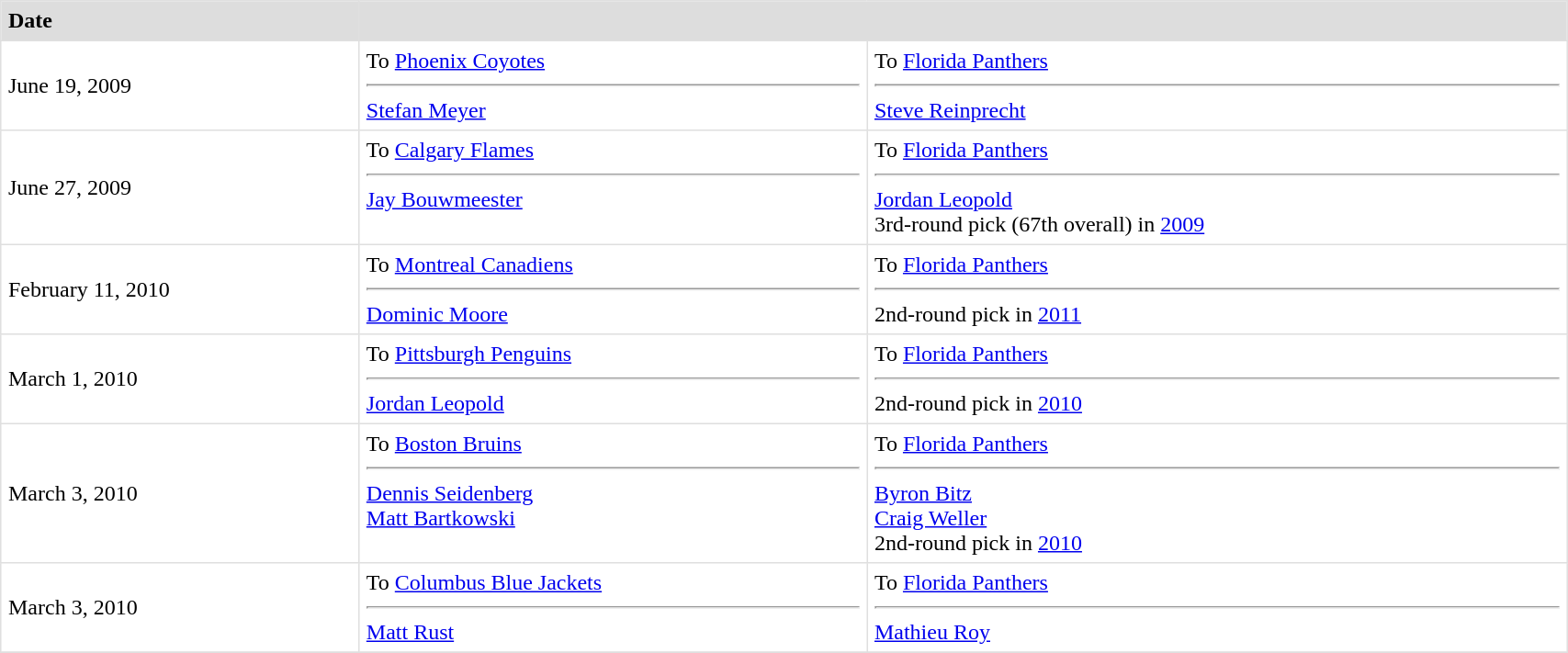<table border=1 style="border-collapse:collapse" bordercolor="#DFDFDF"  cellpadding="5" width=90%>
<tr bgcolor="#dddddd">
<td><strong>Date</strong></td>
<th colspan="2"></th>
</tr>
<tr>
<td>June 19, 2009</td>
<td valign="top">To <a href='#'>Phoenix Coyotes</a> <hr><a href='#'>Stefan Meyer</a></td>
<td valign="top">To <a href='#'>Florida Panthers</a> <hr><a href='#'>Steve Reinprecht</a></td>
</tr>
<tr>
<td>June 27, 2009</td>
<td valign="top">To <a href='#'>Calgary Flames</a> <hr><a href='#'>Jay Bouwmeester</a></td>
<td valign="top">To <a href='#'>Florida Panthers</a> <hr><a href='#'>Jordan Leopold</a><br>3rd-round pick (67th overall) in <a href='#'>2009</a></td>
</tr>
<tr>
<td>February 11, 2010</td>
<td valign="top">To <a href='#'>Montreal Canadiens</a> <hr><a href='#'>Dominic Moore</a></td>
<td valign="top">To <a href='#'>Florida Panthers</a> <hr>2nd-round pick in <a href='#'>2011</a></td>
</tr>
<tr>
<td>March 1, 2010</td>
<td valign="top">To <a href='#'>Pittsburgh Penguins</a> <hr><a href='#'>Jordan Leopold</a></td>
<td valign="top">To <a href='#'>Florida Panthers</a> <hr>2nd-round pick in <a href='#'>2010</a></td>
</tr>
<tr>
<td>March 3, 2010</td>
<td valign="top">To <a href='#'>Boston Bruins</a> <hr><a href='#'>Dennis Seidenberg</a><br><a href='#'>Matt Bartkowski</a></td>
<td valign="top">To <a href='#'>Florida Panthers</a> <hr><a href='#'>Byron Bitz</a><br><a href='#'>Craig Weller</a><br>2nd-round pick in <a href='#'>2010</a></td>
</tr>
<tr>
<td>March 3, 2010</td>
<td valign="top">To <a href='#'>Columbus Blue Jackets</a> <hr><a href='#'>Matt Rust</a></td>
<td valign="top">To <a href='#'>Florida Panthers</a> <hr><a href='#'>Mathieu Roy</a></td>
</tr>
<tr>
</tr>
</table>
